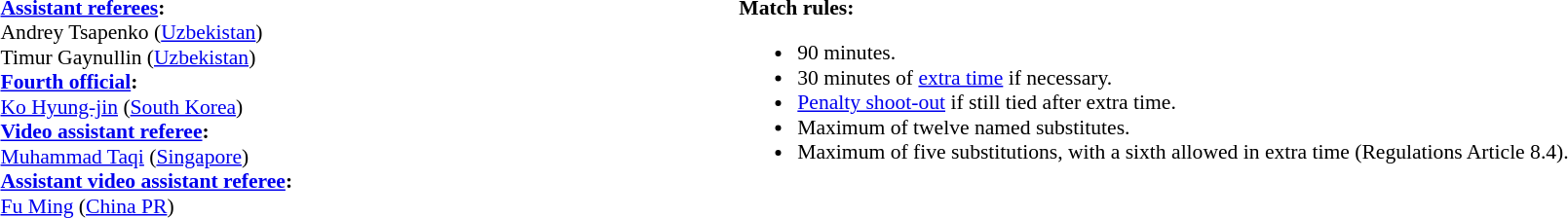<table style="width:100%; font-size:90%;">
<tr>
<td><br><strong><a href='#'>Assistant referees</a>:</strong>
<br>Andrey Tsapenko (<a href='#'>Uzbekistan</a>)
<br>Timur Gaynullin (<a href='#'>Uzbekistan</a>)
<br><strong><a href='#'>Fourth official</a>:</strong>
<br><a href='#'>Ko Hyung-jin</a> (<a href='#'>South Korea</a>)
<br><strong><a href='#'>Video assistant referee</a>:</strong>
<br><a href='#'>Muhammad Taqi</a> (<a href='#'>Singapore</a>)
<br><strong><a href='#'>Assistant video assistant referee</a>:</strong>
<br><a href='#'>Fu Ming</a> (<a href='#'>China PR</a>)</td>
<td style="width:60%; vertical-align:top;"><br><strong>Match rules:</strong><ul><li>90 minutes.</li><li>30 minutes of <a href='#'>extra time</a> if necessary.</li><li><a href='#'>Penalty shoot-out</a> if still tied after extra time.</li><li>Maximum of twelve named substitutes.</li><li>Maximum of five substitutions, with a sixth allowed in extra time (Regulations Article 8.4).</li></ul></td>
</tr>
</table>
